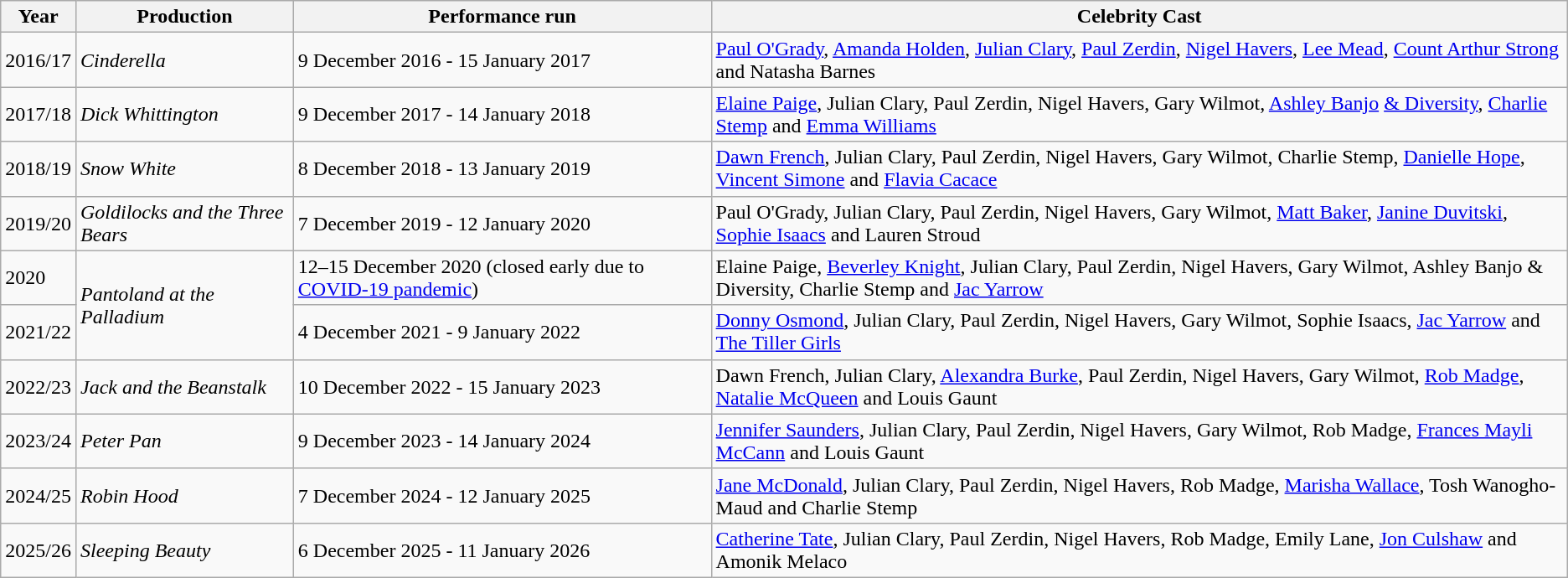<table class="wikitable">
<tr>
<th>Year</th>
<th>Production</th>
<th>Performance run</th>
<th>Celebrity Cast</th>
</tr>
<tr>
<td>2016/17</td>
<td><em>Cinderella</em></td>
<td>9 December 2016 - 15 January 2017</td>
<td><a href='#'>Paul O'Grady</a>, <a href='#'>Amanda Holden</a>, <a href='#'>Julian Clary</a>, <a href='#'>Paul Zerdin</a>, <a href='#'>Nigel Havers</a>, <a href='#'>Lee Mead</a>, <a href='#'>Count Arthur Strong</a> and Natasha Barnes</td>
</tr>
<tr>
<td>2017/18</td>
<td><em>Dick Whittington</em></td>
<td>9 December 2017 - 14 January 2018</td>
<td><a href='#'>Elaine Paige</a>, Julian Clary, Paul Zerdin, Nigel Havers, Gary Wilmot, <a href='#'>Ashley Banjo</a> <a href='#'>& Diversity</a>, <a href='#'>Charlie Stemp</a> and <a href='#'>Emma Williams</a></td>
</tr>
<tr>
<td>2018/19</td>
<td><em>Snow White</em></td>
<td>8 December 2018 - 13 January 2019</td>
<td><a href='#'>Dawn French</a>, Julian Clary, Paul Zerdin, Nigel Havers, Gary Wilmot, Charlie Stemp, <a href='#'>Danielle Hope</a>, <a href='#'>Vincent Simone</a> and <a href='#'>Flavia Cacace</a></td>
</tr>
<tr>
<td>2019/20</td>
<td><em>Goldilocks and the Three Bears</em></td>
<td>7 December 2019 - 12 January 2020</td>
<td>Paul O'Grady, Julian Clary, Paul Zerdin, Nigel Havers, Gary Wilmot, <a href='#'>Matt Baker</a>, <a href='#'>Janine Duvitski</a>, <a href='#'>Sophie Isaacs</a> and Lauren Stroud</td>
</tr>
<tr>
<td>2020</td>
<td rowspan="2"><em>Pantoland at the Palladium</em></td>
<td>12–15 December 2020 (closed early due to <a href='#'>COVID-19 pandemic</a>)</td>
<td>Elaine Paige, <a href='#'>Beverley Knight</a>, Julian Clary, Paul Zerdin, Nigel Havers, Gary Wilmot, Ashley Banjo & Diversity, Charlie Stemp and <a href='#'>Jac Yarrow</a></td>
</tr>
<tr>
<td>2021/22</td>
<td>4 December 2021 - 9 January 2022</td>
<td><a href='#'>Donny Osmond</a>, Julian Clary, Paul Zerdin, Nigel Havers, Gary Wilmot, Sophie Isaacs, <a href='#'>Jac Yarrow</a> and <a href='#'>The Tiller Girls</a></td>
</tr>
<tr>
<td>2022/23</td>
<td><em>Jack and the Beanstalk</em></td>
<td>10 December 2022 - 15 January 2023</td>
<td>Dawn French, Julian Clary, <a href='#'>Alexandra Burke</a>, Paul Zerdin, Nigel Havers, Gary Wilmot, <a href='#'>Rob Madge</a>, <a href='#'>Natalie McQueen</a> and Louis Gaunt</td>
</tr>
<tr>
<td>2023/24</td>
<td><em>Peter Pan</em></td>
<td>9 December 2023 - 14 January 2024</td>
<td><a href='#'>Jennifer Saunders</a>, Julian Clary, Paul Zerdin, Nigel Havers, Gary Wilmot, Rob Madge, <a href='#'>Frances Mayli McCann</a> and Louis Gaunt</td>
</tr>
<tr>
<td>2024/25</td>
<td><em>Robin Hood</em></td>
<td>7 December 2024 - 12 January 2025</td>
<td><a href='#'>Jane McDonald</a>, Julian Clary, Paul Zerdin, Nigel Havers, Rob Madge, <a href='#'>Marisha Wallace</a>, Tosh Wanogho-Maud and Charlie Stemp</td>
</tr>
<tr>
<td>2025/26</td>
<td><em>Sleeping Beauty</em></td>
<td>6 December 2025 - 11 January 2026</td>
<td><a href='#'>Catherine Tate</a>, Julian Clary, Paul Zerdin, Nigel Havers, Rob Madge, Emily Lane, <a href='#'>Jon Culshaw</a> and Amonik Melaco</td>
</tr>
</table>
